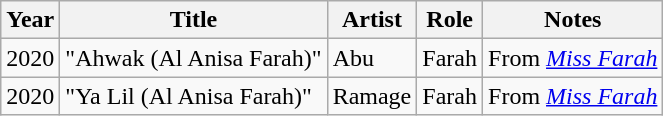<table class="wikitable sortable">
<tr>
<th>Year</th>
<th>Title</th>
<th>Artist</th>
<th>Role</th>
<th class="unsortable">Notes</th>
</tr>
<tr>
<td>2020</td>
<td>"Ahwak (Al Anisa Farah)"</td>
<td>Abu</td>
<td>Farah</td>
<td>From <em><a href='#'>Miss Farah</a></em></td>
</tr>
<tr>
<td>2020</td>
<td>"Ya Lil (Al Anisa Farah)"</td>
<td>Ramage</td>
<td>Farah</td>
<td>From <em><a href='#'>Miss Farah</a></em></td>
</tr>
</table>
